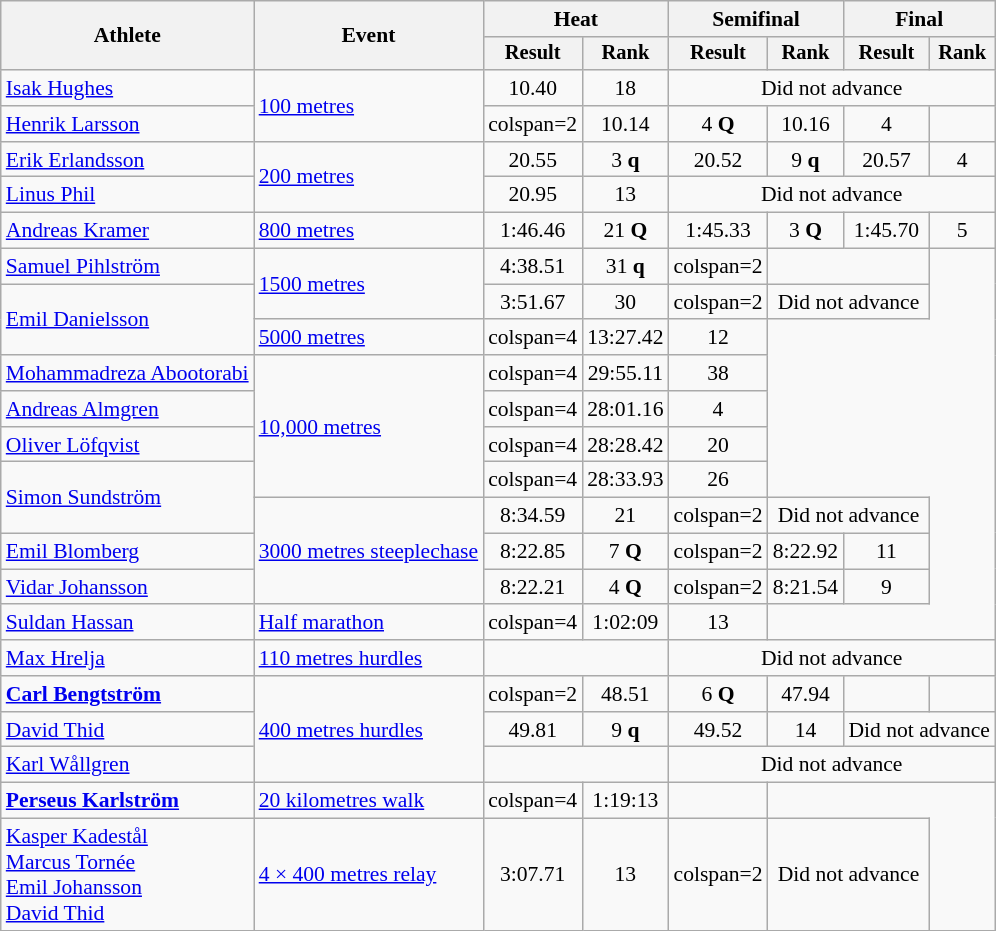<table class=wikitable style=font-size:90%>
<tr>
<th rowspan=2>Athlete</th>
<th rowspan=2>Event</th>
<th colspan=2>Heat</th>
<th colspan=2>Semifinal</th>
<th colspan=2>Final</th>
</tr>
<tr style=font-size:95%>
<th>Result</th>
<th>Rank</th>
<th>Result</th>
<th>Rank</th>
<th>Result</th>
<th>Rank</th>
</tr>
<tr align=center>
<td align=left><a href='#'>Isak Hughes</a></td>
<td align=left rowspan=2><a href='#'>100 metres</a></td>
<td>10.40 </td>
<td>18</td>
<td colspan=4>Did not advance</td>
</tr>
<tr align=center>
<td align=left><a href='#'>Henrik Larsson</a></td>
<td>colspan=2 </td>
<td>10.14</td>
<td>4 <strong>Q</strong></td>
<td>10.16</td>
<td>4</td>
</tr>
<tr align=center>
<td align=left><a href='#'>Erik Erlandsson</a></td>
<td align=left rowspan=2><a href='#'>200 metres</a></td>
<td>20.55 </td>
<td>3 <strong>q</strong></td>
<td>20.52  </td>
<td>9 <strong>q</strong></td>
<td>20.57</td>
<td>4</td>
</tr>
<tr align=center>
<td align=left><a href='#'>Linus Phil</a></td>
<td>20.95</td>
<td>13</td>
<td colspan=4>Did not advance</td>
</tr>
<tr align=center>
<td align=left><a href='#'>Andreas Kramer</a></td>
<td align=left><a href='#'>800 metres</a></td>
<td>1:46.46</td>
<td>21 <strong>Q</strong></td>
<td>1:45.33</td>
<td>3 <strong>Q</strong></td>
<td>1:45.70</td>
<td>5</td>
</tr>
<tr align=center>
<td align=left><a href='#'>Samuel Pihlström</a></td>
<td align=left rowspan=2><a href='#'>1500 metres</a></td>
<td>4:38.51</td>
<td>31 <strong>q</strong></td>
<td>colspan=2</td>
<td colspan=2></td>
</tr>
<tr align=center>
<td align=left rowspan=2><a href='#'>Emil Danielsson</a></td>
<td>3:51.67</td>
<td>30</td>
<td>colspan=2</td>
<td colspan=2>Did not advance</td>
</tr>
<tr align=center>
<td align=left><a href='#'>5000 metres</a></td>
<td>colspan=4</td>
<td>13:27.42  </td>
<td>12</td>
</tr>
<tr align=center>
<td align=left><a href='#'>Mohammadreza Abootorabi</a></td>
<td align=left rowspan=4><a href='#'>10,000 metres</a></td>
<td>colspan=4</td>
<td>29:55.11 </td>
<td>38</td>
</tr>
<tr align=center>
<td align=left><a href='#'>Andreas Almgren</a></td>
<td>colspan=4</td>
<td>28:01.16</td>
<td>4</td>
</tr>
<tr align=center>
<td align=left><a href='#'>Oliver Löfqvist</a></td>
<td>colspan=4</td>
<td>28:28.42</td>
<td>20</td>
</tr>
<tr align=center>
<td align=left rowspan=2><a href='#'>Simon Sundström</a></td>
<td>colspan=4</td>
<td>28:33.93</td>
<td>26</td>
</tr>
<tr align=center>
<td align=left rowspan=3><a href='#'>3000 metres steeplechase</a></td>
<td>8:34.59</td>
<td>21</td>
<td>colspan=2</td>
<td colspan=2>Did not advance</td>
</tr>
<tr align=center>
<td align=left><a href='#'>Emil Blomberg</a></td>
<td>8:22.85</td>
<td>7 <strong>Q</strong></td>
<td>colspan=2</td>
<td>8:22.92</td>
<td>11</td>
</tr>
<tr align=center>
<td align=left><a href='#'>Vidar Johansson</a></td>
<td>8:22.21</td>
<td>4 <strong>Q</strong></td>
<td>colspan=2</td>
<td>8:21.54</td>
<td>9</td>
</tr>
<tr align=center>
<td align=left><a href='#'>Suldan Hassan</a></td>
<td align=left><a href='#'>Half marathon</a></td>
<td>colspan=4</td>
<td>1:02:09 </td>
<td>13</td>
</tr>
<tr align=center>
<td align=left><a href='#'>Max Hrelja</a></td>
<td align=left><a href='#'>110 metres hurdles</a></td>
<td colspan=2></td>
<td colspan=4>Did not advance</td>
</tr>
<tr align=center>
<td align=left><strong><a href='#'>Carl Bengtström</a></strong></td>
<td align=left rowspan=3><a href='#'>400 metres hurdles</a></td>
<td>colspan=2 </td>
<td>48.51</td>
<td>6 <strong>Q</strong></td>
<td>47.94 </td>
<td></td>
</tr>
<tr align=center>
<td align=left><a href='#'>David Thid</a></td>
<td>49.81 </td>
<td>9 <strong>q</strong></td>
<td>49.52 </td>
<td>14</td>
<td colspan=2>Did not advance</td>
</tr>
<tr align=center>
<td align=left><a href='#'>Karl Wållgren</a></td>
<td colspan=2></td>
<td colspan=4>Did not advance</td>
</tr>
<tr align=center>
<td align=left><strong><a href='#'>Perseus Karlström</a></strong></td>
<td align=left><a href='#'>20 kilometres walk</a></td>
<td>colspan=4</td>
<td>1:19:13</td>
<td></td>
</tr>
<tr align=center>
<td align=left><a href='#'>Kasper Kadestål</a><br><a href='#'>Marcus Tornée</a><br><a href='#'>Emil Johansson</a><br><a href='#'>David Thid</a></td>
<td align=left><a href='#'>4 × 400 metres relay</a></td>
<td>3:07.71 </td>
<td>13</td>
<td>colspan=2</td>
<td colspan=2>Did not advance</td>
</tr>
</table>
